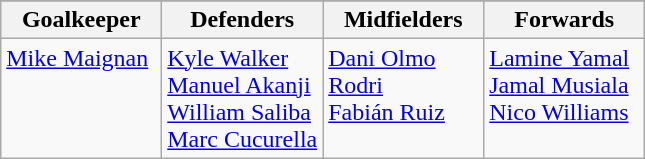<table class="wikitable">
<tr>
</tr>
<tr>
<th style="width:25%">Goalkeeper</th>
<th style="width:25%">Defenders</th>
<th style="width:25%">Midfielders</th>
<th style="width:25%">Forwards</th>
</tr>
<tr style="vertical-align:top">
<td> <a href='#'>Mike Maignan</a></td>
<td> <a href='#'>Kyle Walker</a><br> <a href='#'>Manuel Akanji</a><br> <a href='#'>William Saliba</a><br> <a href='#'>Marc Cucurella</a></td>
<td> <a href='#'>Dani Olmo</a><br> <a href='#'>Rodri</a><br> <a href='#'>Fabián Ruiz</a></td>
<td> <a href='#'>Lamine Yamal</a><br> <a href='#'>Jamal Musiala</a><br> <a href='#'>Nico Williams</a></td>
</tr>
</table>
